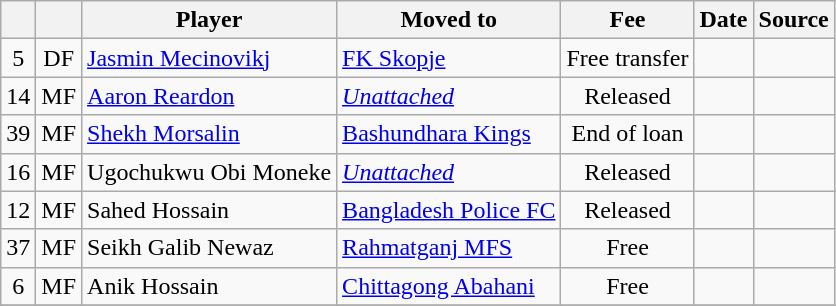<table class="wikitable plainrowheaders sortable" style="text-align:center">
<tr>
<th></th>
<th></th>
<th>Player</th>
<th>Moved to</th>
<th>Fee</th>
<th>Date</th>
<th>Source</th>
</tr>
<tr>
<td align="center">5</td>
<td align="center">DF</td>
<td align="left"> <a href='#'>Jasmin Mecinovikj</a></td>
<td align="left"> <a href='#'>FK Skopje</a></td>
<td align="center">Free transfer</td>
<td></td>
<td></td>
</tr>
<tr>
<td align="center">14</td>
<td align="center">MF</td>
<td align="left"> <a href='#'>Aaron Reardon</a></td>
<td align="left"><a href='#'><em>Unattached</em></a></td>
<td align="center">Released</td>
<td></td>
<td></td>
</tr>
<tr>
<td align="center">39</td>
<td align="center">MF</td>
<td align="left"> <a href='#'>Shekh Morsalin</a></td>
<td align="left"> <a href='#'>Bashundhara Kings</a></td>
<td align="center">End of loan</td>
<td></td>
<td></td>
</tr>
<tr>
<td align="center">16</td>
<td align="center">MF</td>
<td align="left"> Ugochukwu Obi Moneke</td>
<td align="left"> <a href='#'><em>Unattached</em></a></td>
<td align="center">Released</td>
<td></td>
<td></td>
</tr>
<tr>
<td align="center">12</td>
<td align="center">MF</td>
<td align="left"> Sahed Hossain</td>
<td align="left"> <a href='#'>Bangladesh Police FC</a></td>
<td align="center">Released</td>
<td></td>
<td></td>
</tr>
<tr>
<td align="center">37</td>
<td align="center">MF</td>
<td align="left"> Seikh Galib Newaz</td>
<td align="left"> <a href='#'>Rahmatganj MFS</a></td>
<td align="center">Free</td>
<td></td>
<td></td>
</tr>
<tr>
<td align="center">6</td>
<td align="center">MF</td>
<td align="left"> Anik Hossain</td>
<td align="left"> <a href='#'>Chittagong Abahani</a></td>
<td align="center">Free</td>
<td></td>
<td></td>
</tr>
<tr>
</tr>
</table>
